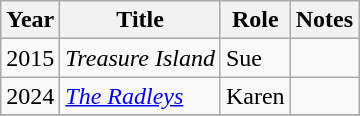<table class="wikitable sortable">
<tr>
<th>Year</th>
<th>Title</th>
<th>Role</th>
<th class="unsortable">Notes</th>
</tr>
<tr>
<td>2015</td>
<td><em>Treasure Island</em></td>
<td>Sue</td>
<td></td>
</tr>
<tr>
<td>2024</td>
<td><em><a href='#'>The Radleys</a></em></td>
<td>Karen</td>
<td></td>
</tr>
<tr>
</tr>
</table>
